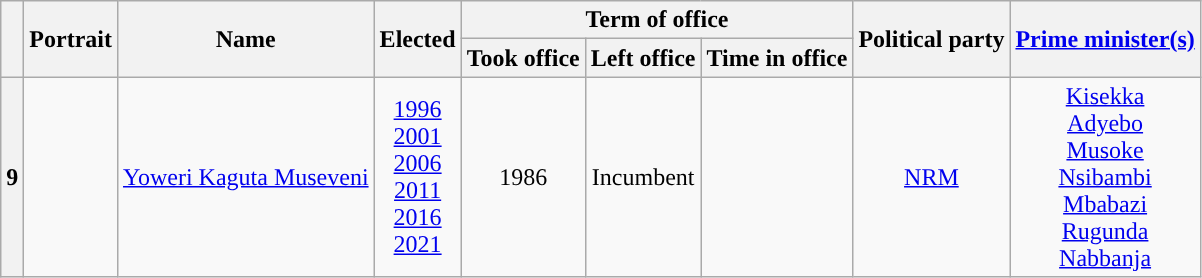<table class="wikitable" style="text-align:center">
<tr>
<th rowspan="2"></th>
<th rowspan="2">Portrait</th>
<th rowspan="2">Name<br></th>
<th rowspan="2">Elected</th>
<th colspan="3">Term of office</th>
<th rowspan="2">Political party</th>
<th rowspan="2"><a href='#'>Prime minister(s)</a></th>
</tr>
<tr>
<th>Took office</th>
<th>Left office</th>
<th>Time in office</th>
</tr>
<tr>
<th style="background:">9</th>
<td></td>
<td><a href='#'>Yoweri Kaguta Museveni</a><br></td>
<td><a href='#'>1996</a><br><a href='#'>2001</a><br><a href='#'>2006</a><br><a href='#'>2011</a><br><a href='#'>2016</a><br><a href='#'>2021</a></td>
<td> 1986</td>
<td>Incumbent</td>
<td></td>
<td><a href='#'>NRM</a></td>
<td><a href='#'>Kisekka</a><br><a href='#'>Adyebo</a><br><a href='#'>Musoke</a><br><a href='#'>Nsibambi</a><br><a href='#'>Mbabazi</a><br><a href='#'>Rugunda</a><br><a href='#'>Nabbanja</a></td>
</tr>
</table>
